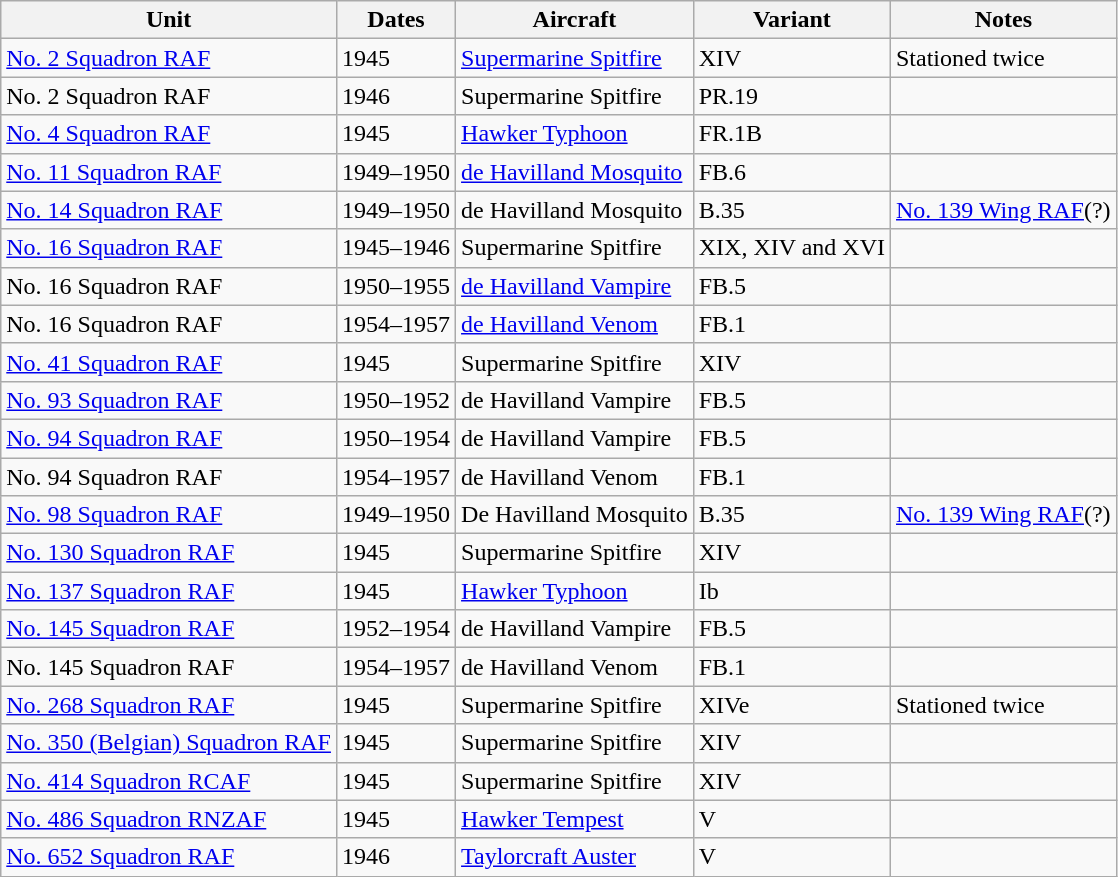<table class="wikitable">
<tr>
<th>Unit</th>
<th>Dates</th>
<th>Aircraft</th>
<th>Variant</th>
<th>Notes</th>
</tr>
<tr>
<td><a href='#'>No. 2 Squadron RAF</a></td>
<td>1945</td>
<td><a href='#'>Supermarine Spitfire</a></td>
<td>XIV</td>
<td>Stationed twice</td>
</tr>
<tr>
<td>No. 2 Squadron RAF</td>
<td>1946</td>
<td>Supermarine Spitfire</td>
<td>PR.19</td>
<td></td>
</tr>
<tr>
<td><a href='#'>No. 4 Squadron RAF</a></td>
<td>1945</td>
<td><a href='#'>Hawker Typhoon</a></td>
<td>FR.1B</td>
<td></td>
</tr>
<tr>
<td><a href='#'>No. 11 Squadron RAF</a></td>
<td>1949–1950</td>
<td><a href='#'>de Havilland Mosquito</a></td>
<td>FB.6</td>
<td></td>
</tr>
<tr>
<td><a href='#'>No. 14 Squadron RAF</a></td>
<td>1949–1950</td>
<td>de Havilland Mosquito</td>
<td>B.35</td>
<td><a href='#'>No. 139 Wing RAF</a>(?)</td>
</tr>
<tr>
<td><a href='#'>No. 16 Squadron RAF</a></td>
<td>1945–1946</td>
<td>Supermarine Spitfire</td>
<td>XIX, XIV and XVI</td>
<td></td>
</tr>
<tr>
<td>No. 16 Squadron RAF</td>
<td>1950–1955</td>
<td><a href='#'>de Havilland Vampire</a></td>
<td>FB.5</td>
<td></td>
</tr>
<tr>
<td>No. 16 Squadron RAF</td>
<td>1954–1957</td>
<td><a href='#'>de Havilland Venom</a></td>
<td>FB.1</td>
<td></td>
</tr>
<tr>
<td><a href='#'>No. 41 Squadron RAF</a></td>
<td>1945</td>
<td>Supermarine Spitfire</td>
<td>XIV</td>
<td></td>
</tr>
<tr>
<td><a href='#'>No. 93 Squadron RAF</a></td>
<td>1950–1952</td>
<td>de Havilland Vampire</td>
<td>FB.5</td>
<td></td>
</tr>
<tr>
<td><a href='#'>No. 94 Squadron RAF</a></td>
<td>1950–1954</td>
<td>de Havilland Vampire</td>
<td>FB.5</td>
<td></td>
</tr>
<tr>
<td>No. 94 Squadron RAF</td>
<td>1954–1957</td>
<td>de Havilland Venom</td>
<td>FB.1</td>
<td></td>
</tr>
<tr>
<td><a href='#'>No. 98 Squadron RAF</a></td>
<td>1949–1950</td>
<td>De Havilland Mosquito</td>
<td>B.35</td>
<td><a href='#'>No. 139 Wing RAF</a>(?)</td>
</tr>
<tr>
<td><a href='#'>No. 130 Squadron RAF</a></td>
<td>1945</td>
<td>Supermarine Spitfire</td>
<td>XIV</td>
<td></td>
</tr>
<tr>
<td><a href='#'>No. 137 Squadron RAF</a></td>
<td>1945</td>
<td><a href='#'>Hawker Typhoon</a></td>
<td>Ib</td>
<td></td>
</tr>
<tr>
<td><a href='#'>No. 145 Squadron RAF</a></td>
<td>1952–1954</td>
<td>de Havilland Vampire</td>
<td>FB.5</td>
<td></td>
</tr>
<tr>
<td>No. 145 Squadron RAF</td>
<td>1954–1957</td>
<td>de Havilland Venom</td>
<td>FB.1</td>
<td></td>
</tr>
<tr>
<td><a href='#'>No. 268 Squadron RAF</a></td>
<td>1945</td>
<td>Supermarine Spitfire</td>
<td>XIVe</td>
<td>Stationed twice</td>
</tr>
<tr>
<td><a href='#'>No. 350 (Belgian) Squadron RAF</a></td>
<td>1945</td>
<td>Supermarine Spitfire</td>
<td>XIV</td>
<td></td>
</tr>
<tr>
<td><a href='#'>No. 414 Squadron RCAF</a></td>
<td>1945</td>
<td>Supermarine Spitfire</td>
<td>XIV</td>
<td></td>
</tr>
<tr>
<td><a href='#'>No. 486 Squadron RNZAF</a></td>
<td>1945</td>
<td><a href='#'>Hawker Tempest</a></td>
<td>V</td>
<td></td>
</tr>
<tr>
<td><a href='#'>No. 652 Squadron RAF</a></td>
<td>1946</td>
<td><a href='#'>Taylorcraft Auster</a></td>
<td>V</td>
<td></td>
</tr>
</table>
